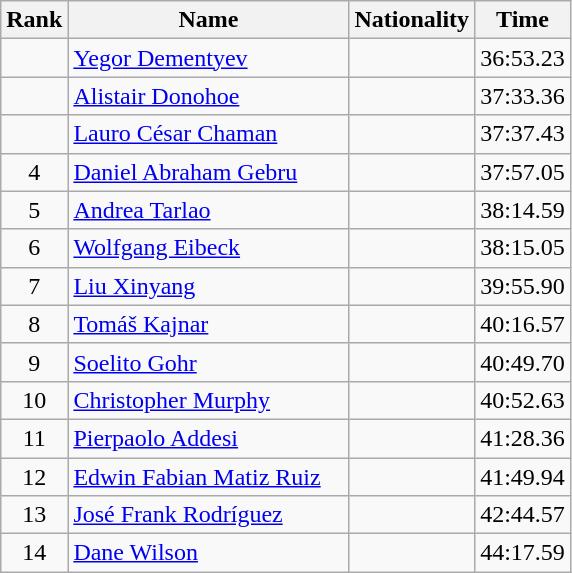<table class="wikitable sortable" style="text-align:center">
<tr>
<th width=20>Rank</th>
<th width=180>Name</th>
<th>Nationality</th>
<th>Time</th>
</tr>
<tr>
<td></td>
<td align=left><a href='#'>Yegor Dementyev</a></td>
<td align=left></td>
<td>36:53.23</td>
</tr>
<tr>
<td></td>
<td align=left><a href='#'>Alistair Donohoe</a></td>
<td align=left></td>
<td>37:33.36</td>
</tr>
<tr>
<td></td>
<td align=left><a href='#'>Lauro César Chaman</a></td>
<td align=left></td>
<td>37:37.43</td>
</tr>
<tr>
<td>4</td>
<td align=left><a href='#'>Daniel Abraham Gebru</a></td>
<td align=left></td>
<td>37:57.05</td>
</tr>
<tr>
<td>5</td>
<td align=left><a href='#'>Andrea Tarlao</a></td>
<td align=left></td>
<td>38:14.59</td>
</tr>
<tr>
<td>6</td>
<td align=left><a href='#'>Wolfgang Eibeck</a></td>
<td align=left></td>
<td>38:15.05</td>
</tr>
<tr>
<td>7</td>
<td align=left><a href='#'>Liu Xinyang</a></td>
<td align=left></td>
<td>39:55.90</td>
</tr>
<tr>
<td>8</td>
<td align=left><a href='#'>Tomáš Kajnar</a></td>
<td align=left></td>
<td>40:16.57</td>
</tr>
<tr>
<td>9</td>
<td align=left><a href='#'>Soelito Gohr</a></td>
<td align=left></td>
<td>40:49.70</td>
</tr>
<tr>
<td>10</td>
<td align=left><a href='#'>Christopher Murphy</a></td>
<td align=left></td>
<td>40:52.63</td>
</tr>
<tr>
<td>11</td>
<td align=left><a href='#'>Pierpaolo Addesi</a></td>
<td align=left></td>
<td>41:28.36</td>
</tr>
<tr>
<td>12</td>
<td align=left><a href='#'>Edwin Fabian Matiz Ruiz</a></td>
<td align=left></td>
<td>41:49.94</td>
</tr>
<tr>
<td>13</td>
<td align=left><a href='#'>José Frank Rodríguez</a></td>
<td align=left></td>
<td>42:44.57</td>
</tr>
<tr>
<td>14</td>
<td align=left><a href='#'>Dane Wilson</a></td>
<td align=left></td>
<td>44:17.59</td>
</tr>
</table>
